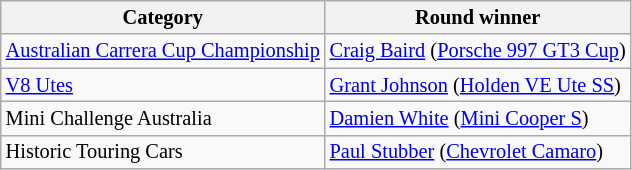<table class="wikitable" style="font-size: 85%;">
<tr>
<th>Category</th>
<th>Round winner</th>
</tr>
<tr>
<td><a href='#'>Australian Carrera Cup Championship</a></td>
<td> <a href='#'>Craig Baird</a> (<a href='#'>Porsche 997 GT3 Cup</a>)</td>
</tr>
<tr>
<td><a href='#'>V8 Utes</a></td>
<td> <a href='#'>Grant Johnson</a> (<a href='#'>Holden VE Ute SS</a>)</td>
</tr>
<tr>
<td>Mini Challenge Australia</td>
<td> <a href='#'>Damien White</a> (<a href='#'>Mini Cooper S</a>)</td>
</tr>
<tr>
<td>Historic Touring Cars</td>
<td> <a href='#'>Paul Stubber</a> (<a href='#'>Chevrolet Camaro</a>)</td>
</tr>
</table>
